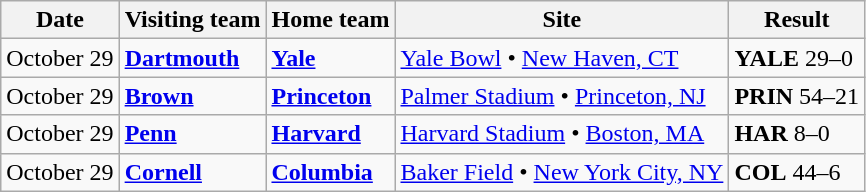<table class="wikitable">
<tr>
<th>Date</th>
<th>Visiting team</th>
<th>Home team</th>
<th>Site</th>
<th>Result</th>
</tr>
<tr>
<td>October 29</td>
<td><strong><a href='#'>Dartmouth</a></strong></td>
<td><strong><a href='#'>Yale</a></strong></td>
<td><a href='#'>Yale Bowl</a> • <a href='#'>New Haven, CT</a></td>
<td><strong>YALE</strong> 29–0</td>
</tr>
<tr>
<td>October 29</td>
<td><strong><a href='#'>Brown</a></strong></td>
<td><strong><a href='#'>Princeton</a></strong></td>
<td><a href='#'>Palmer Stadium</a> • <a href='#'>Princeton, NJ</a></td>
<td><strong>PRIN</strong> 54–21</td>
</tr>
<tr>
<td>October 29</td>
<td><strong><a href='#'>Penn</a></strong></td>
<td><strong><a href='#'>Harvard</a></strong></td>
<td><a href='#'>Harvard Stadium</a> • <a href='#'>Boston, MA</a></td>
<td><strong>HAR</strong> 8–0</td>
</tr>
<tr>
<td>October 29</td>
<td><strong><a href='#'>Cornell</a></strong></td>
<td><strong><a href='#'>Columbia</a></strong></td>
<td><a href='#'>Baker Field</a> • <a href='#'>New York City, NY</a></td>
<td><strong>COL</strong> 44–6</td>
</tr>
</table>
